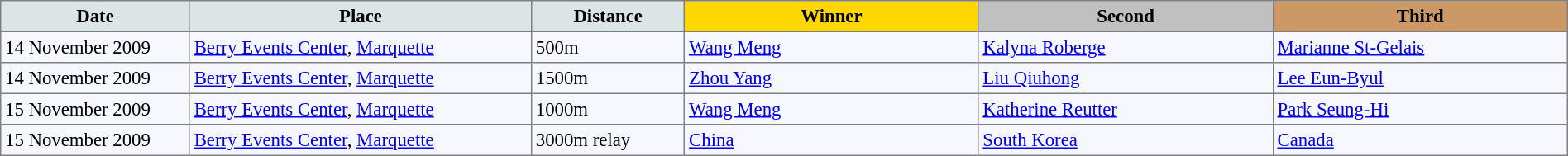<table bgcolor="#f7f8ff" cellpadding="3" cellspacing="0" border="1" style="font-size: 95%; border: gray solid 1px; border-collapse: collapse;">
<tr bgcolor="#CCCCCC">
<td align="center" bgcolor="#DCE5E5" width="150"><strong>Date</strong></td>
<td align="center" bgcolor="#DCE5E5" width="280"><strong>Place</strong></td>
<td align="center" bgcolor="#DCE5E5" width="120"><strong>Distance</strong></td>
<td align="center" bgcolor="gold" width="240"><strong>Winner</strong></td>
<td align="center" bgcolor="silver" width="240"><strong>Second</strong></td>
<td align="center" bgcolor="CC9966" width="240"><strong>Third</strong></td>
</tr>
<tr align="left">
<td>14 November 2009</td>
<td> <a href='#'>Berry Events Center</a>, <a href='#'>Marquette</a></td>
<td>500m</td>
<td> <a href='#'>Wang Meng</a></td>
<td> <a href='#'>Kalyna Roberge</a></td>
<td> <a href='#'>Marianne St-Gelais</a></td>
</tr>
<tr align="left">
<td>14 November 2009</td>
<td> <a href='#'>Berry Events Center</a>, <a href='#'>Marquette</a></td>
<td>1500m</td>
<td> <a href='#'>Zhou Yang</a></td>
<td> <a href='#'>Liu Qiuhong</a></td>
<td> <a href='#'>Lee Eun-Byul</a></td>
</tr>
<tr align="left">
<td>15 November 2009</td>
<td> <a href='#'>Berry Events Center</a>, <a href='#'>Marquette</a></td>
<td>1000m</td>
<td> <a href='#'>Wang Meng</a></td>
<td> <a href='#'>Katherine Reutter</a></td>
<td> <a href='#'>Park Seung-Hi</a></td>
</tr>
<tr align="left">
<td>15 November 2009</td>
<td> <a href='#'>Berry Events Center</a>, <a href='#'>Marquette</a></td>
<td>3000m relay</td>
<td> <a href='#'>China</a></td>
<td> <a href='#'>South Korea</a></td>
<td> <a href='#'>Canada</a></td>
</tr>
</table>
